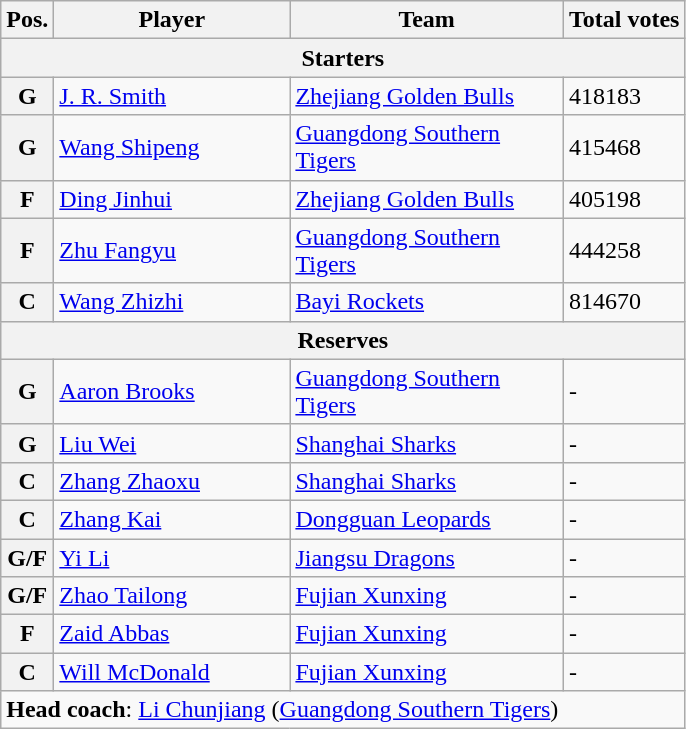<table class="wikitable">
<tr>
<th>Pos.</th>
<th width=150>Player</th>
<th width=175>Team</th>
<th>Total votes</th>
</tr>
<tr>
<th colspan="5">Starters</th>
</tr>
<tr>
<th>G</th>
<td> <a href='#'>J. R. Smith</a></td>
<td><a href='#'>Zhejiang Golden Bulls</a></td>
<td>418183</td>
</tr>
<tr>
<th>G</th>
<td> <a href='#'>Wang Shipeng</a></td>
<td><a href='#'>Guangdong Southern Tigers</a></td>
<td>415468</td>
</tr>
<tr>
<th>F</th>
<td> <a href='#'>Ding Jinhui</a></td>
<td><a href='#'>Zhejiang Golden Bulls</a></td>
<td>405198</td>
</tr>
<tr>
<th>F</th>
<td> <a href='#'>Zhu Fangyu</a></td>
<td><a href='#'>Guangdong Southern Tigers</a></td>
<td>444258</td>
</tr>
<tr>
<th>C</th>
<td> <a href='#'>Wang Zhizhi</a></td>
<td><a href='#'>Bayi Rockets</a></td>
<td>814670</td>
</tr>
<tr>
<th colspan="5">Reserves</th>
</tr>
<tr>
<th>G</th>
<td> <a href='#'>Aaron Brooks</a></td>
<td><a href='#'>Guangdong Southern Tigers</a></td>
<td>-</td>
</tr>
<tr>
<th>G</th>
<td> <a href='#'>Liu Wei</a></td>
<td><a href='#'>Shanghai Sharks</a></td>
<td>-</td>
</tr>
<tr>
<th>C</th>
<td> <a href='#'>Zhang Zhaoxu</a></td>
<td><a href='#'>Shanghai Sharks</a></td>
<td>-</td>
</tr>
<tr>
<th>C</th>
<td> <a href='#'>Zhang Kai</a></td>
<td><a href='#'>Dongguan Leopards</a></td>
<td>-</td>
</tr>
<tr>
<th>G/F</th>
<td> <a href='#'>Yi Li</a></td>
<td><a href='#'>Jiangsu Dragons</a></td>
<td>-</td>
</tr>
<tr>
<th>G/F</th>
<td> <a href='#'>Zhao Tailong</a></td>
<td><a href='#'>Fujian Xunxing</a></td>
<td>-</td>
</tr>
<tr>
<th>F</th>
<td> <a href='#'>Zaid Abbas</a></td>
<td><a href='#'>Fujian Xunxing</a></td>
<td>-</td>
</tr>
<tr>
<th>C</th>
<td> <a href='#'>Will McDonald</a></td>
<td><a href='#'>Fujian Xunxing</a></td>
<td>-</td>
</tr>
<tr>
<td colspan="5"><strong>Head coach</strong>:  <a href='#'>Li Chunjiang</a> (<a href='#'>Guangdong Southern Tigers</a>)</td>
</tr>
</table>
